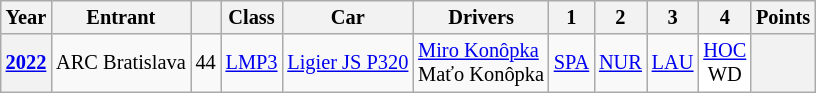<table class="wikitable" style="text-align:center; font-size:85%">
<tr>
<th>Year</th>
<th>Entrant</th>
<th></th>
<th>Class</th>
<th>Car</th>
<th>Drivers</th>
<th>1</th>
<th>2</th>
<th>3</th>
<th>4</th>
<th>Points</th>
</tr>
<tr>
<th><a href='#'>2022</a></th>
<td> ARC Bratislava</td>
<td>44</td>
<td><a href='#'>LMP3</a></td>
<td align="left"><a href='#'>Ligier JS P320</a></td>
<td align="left"> <a href='#'>Miro Konôpka</a><br> Maťo Konôpka</td>
<td><a href='#'>SPA</a></td>
<td><a href='#'>NUR</a></td>
<td><a href='#'>LAU</a></td>
<td style="background-color:#FFFFFF;"><a href='#'>HOC</a><br>WD</td>
<th></th>
</tr>
</table>
